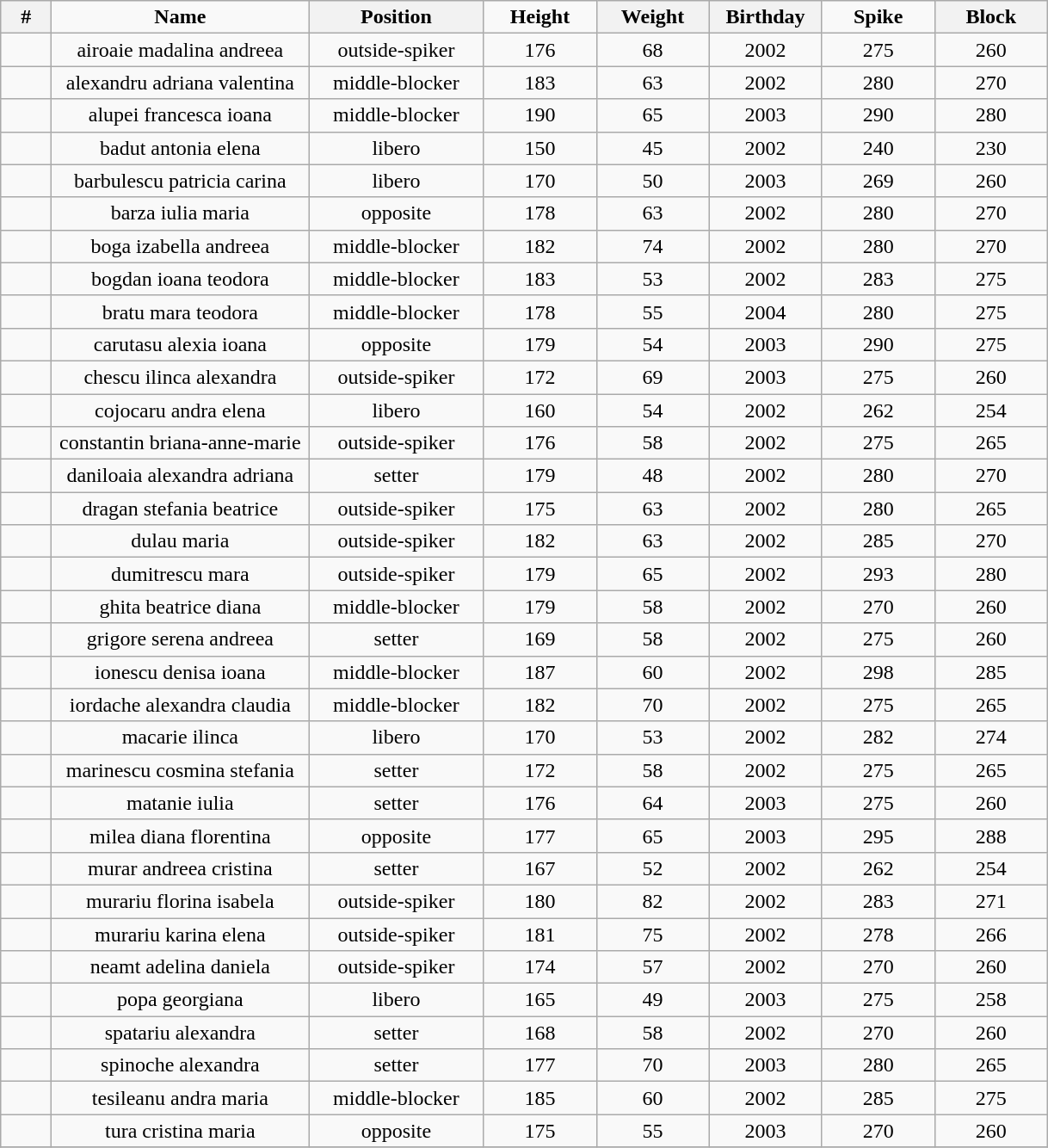<table class="wikitable sortable" style="text-align:center;">
<tr>
<th style="width:2em">#</th>
<td style="width:12em"><strong>Name</strong></td>
<th style="width:8em"><strong>Position</strong></th>
<td style="width:5em"><strong>Height</strong></td>
<th style="width:5em"><strong>Weight</strong></th>
<th style="width:5em"><strong>Birthday</strong></th>
<td style="width:5em"><strong>Spike</strong></td>
<th style="width:5em"><strong>Block</strong></th>
</tr>
<tr>
<td></td>
<td>airoaie madalina andreea</td>
<td>outside-spiker</td>
<td>176</td>
<td>68</td>
<td>2002</td>
<td>275</td>
<td>260</td>
</tr>
<tr>
<td></td>
<td>alexandru adriana valentina</td>
<td>middle-blocker</td>
<td>183</td>
<td>63</td>
<td>2002</td>
<td>280</td>
<td>270</td>
</tr>
<tr>
<td></td>
<td>alupei francesca ioana</td>
<td>middle-blocker</td>
<td>190</td>
<td>65</td>
<td>2003</td>
<td>290</td>
<td>280</td>
</tr>
<tr>
<td></td>
<td>badut antonia elena</td>
<td>libero</td>
<td>150</td>
<td>45</td>
<td>2002</td>
<td>240</td>
<td>230</td>
</tr>
<tr>
<td></td>
<td>barbulescu patricia carina</td>
<td>libero</td>
<td>170</td>
<td>50</td>
<td>2003</td>
<td>269</td>
<td>260</td>
</tr>
<tr>
<td></td>
<td>barza iulia maria</td>
<td>opposite</td>
<td>178</td>
<td>63</td>
<td>2002</td>
<td>280</td>
<td>270</td>
</tr>
<tr>
<td></td>
<td>boga izabella andreea</td>
<td>middle-blocker</td>
<td>182</td>
<td>74</td>
<td>2002</td>
<td>280</td>
<td>270</td>
</tr>
<tr>
<td></td>
<td>bogdan ioana teodora</td>
<td>middle-blocker</td>
<td>183</td>
<td>53</td>
<td>2002</td>
<td>283</td>
<td>275</td>
</tr>
<tr>
<td></td>
<td>bratu mara teodora</td>
<td>middle-blocker</td>
<td>178</td>
<td>55</td>
<td>2004</td>
<td>280</td>
<td>275</td>
</tr>
<tr>
<td></td>
<td>carutasu alexia ioana</td>
<td>opposite</td>
<td>179</td>
<td>54</td>
<td>2003</td>
<td>290</td>
<td>275</td>
</tr>
<tr>
<td></td>
<td>chescu ilinca alexandra</td>
<td>outside-spiker</td>
<td>172</td>
<td>69</td>
<td>2003</td>
<td>275</td>
<td>260</td>
</tr>
<tr>
<td></td>
<td>cojocaru andra elena</td>
<td>libero</td>
<td>160</td>
<td>54</td>
<td>2002</td>
<td>262</td>
<td>254</td>
</tr>
<tr>
<td></td>
<td>constantin briana-anne-marie</td>
<td>outside-spiker</td>
<td>176</td>
<td>58</td>
<td>2002</td>
<td>275</td>
<td>265</td>
</tr>
<tr>
<td></td>
<td>daniloaia alexandra adriana</td>
<td>setter</td>
<td>179</td>
<td>48</td>
<td>2002</td>
<td>280</td>
<td>270</td>
</tr>
<tr>
<td></td>
<td>dragan stefania beatrice</td>
<td>outside-spiker</td>
<td>175</td>
<td>63</td>
<td>2002</td>
<td>280</td>
<td>265</td>
</tr>
<tr>
<td></td>
<td>dulau maria</td>
<td>outside-spiker</td>
<td>182</td>
<td>63</td>
<td>2002</td>
<td>285</td>
<td>270</td>
</tr>
<tr>
<td></td>
<td>dumitrescu mara</td>
<td>outside-spiker</td>
<td>179</td>
<td>65</td>
<td>2002</td>
<td>293</td>
<td>280</td>
</tr>
<tr>
<td></td>
<td>ghita beatrice diana</td>
<td>middle-blocker</td>
<td>179</td>
<td>58</td>
<td>2002</td>
<td>270</td>
<td>260</td>
</tr>
<tr>
<td></td>
<td>grigore serena andreea</td>
<td>setter</td>
<td>169</td>
<td>58</td>
<td>2002</td>
<td>275</td>
<td>260</td>
</tr>
<tr>
<td></td>
<td>ionescu denisa ioana</td>
<td>middle-blocker</td>
<td>187</td>
<td>60</td>
<td>2002</td>
<td>298</td>
<td>285</td>
</tr>
<tr>
<td></td>
<td>iordache alexandra claudia</td>
<td>middle-blocker</td>
<td>182</td>
<td>70</td>
<td>2002</td>
<td>275</td>
<td>265</td>
</tr>
<tr>
<td></td>
<td>macarie ilinca</td>
<td>libero</td>
<td>170</td>
<td>53</td>
<td>2002</td>
<td>282</td>
<td>274</td>
</tr>
<tr>
<td></td>
<td>marinescu cosmina stefania</td>
<td>setter</td>
<td>172</td>
<td>58</td>
<td>2002</td>
<td>275</td>
<td>265</td>
</tr>
<tr>
<td></td>
<td>matanie iulia</td>
<td>setter</td>
<td>176</td>
<td>64</td>
<td>2003</td>
<td>275</td>
<td>260</td>
</tr>
<tr>
<td></td>
<td>milea diana florentina</td>
<td>opposite</td>
<td>177</td>
<td>65</td>
<td>2003</td>
<td>295</td>
<td>288</td>
</tr>
<tr>
<td></td>
<td>murar andreea cristina</td>
<td>setter</td>
<td>167</td>
<td>52</td>
<td>2002</td>
<td>262</td>
<td>254</td>
</tr>
<tr>
<td></td>
<td>murariu florina isabela</td>
<td>outside-spiker</td>
<td>180</td>
<td>82</td>
<td>2002</td>
<td>283</td>
<td>271</td>
</tr>
<tr>
<td></td>
<td>murariu karina elena</td>
<td>outside-spiker</td>
<td>181</td>
<td>75</td>
<td>2002</td>
<td>278</td>
<td>266</td>
</tr>
<tr>
<td></td>
<td>neamt adelina daniela</td>
<td>outside-spiker</td>
<td>174</td>
<td>57</td>
<td>2002</td>
<td>270</td>
<td>260</td>
</tr>
<tr>
<td></td>
<td>popa georgiana</td>
<td>libero</td>
<td>165</td>
<td>49</td>
<td>2003</td>
<td>275</td>
<td>258</td>
</tr>
<tr>
<td></td>
<td>spatariu alexandra</td>
<td>setter</td>
<td>168</td>
<td>58</td>
<td>2002</td>
<td>270</td>
<td>260</td>
</tr>
<tr>
<td></td>
<td>spinoche alexandra</td>
<td>setter</td>
<td>177</td>
<td>70</td>
<td>2003</td>
<td>280</td>
<td>265</td>
</tr>
<tr>
<td></td>
<td>tesileanu andra maria</td>
<td>middle-blocker</td>
<td>185</td>
<td>60</td>
<td>2002</td>
<td>285</td>
<td>275</td>
</tr>
<tr>
<td></td>
<td>tura cristina maria</td>
<td>opposite</td>
<td>175</td>
<td>55</td>
<td>2003</td>
<td>270</td>
<td>260</td>
</tr>
<tr>
</tr>
</table>
